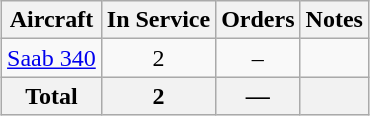<table class="wikitable" style="border-collapse:collapse;text-align:center;margin:auto;">
<tr>
<th>Aircraft</th>
<th>In Service</th>
<th>Orders</th>
<th>Notes</th>
</tr>
<tr>
<td><a href='#'>Saab 340</a></td>
<td>2</td>
<td>–</td>
<td></td>
</tr>
<tr>
<th>Total</th>
<th>2</th>
<th>—</th>
<th></th>
</tr>
</table>
